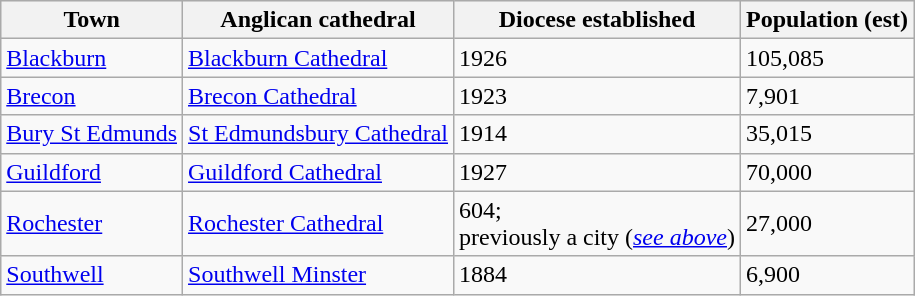<table class="wikitable">
<tr style="background:#efefef;">
<th>Town</th>
<th>Anglican cathedral</th>
<th>Diocese established</th>
<th>Population (est)</th>
</tr>
<tr>
<td><a href='#'>Blackburn</a></td>
<td><a href='#'>Blackburn Cathedral</a></td>
<td>1926</td>
<td>105,085</td>
</tr>
<tr>
<td><a href='#'>Brecon</a></td>
<td><a href='#'>Brecon Cathedral</a></td>
<td>1923</td>
<td>7,901</td>
</tr>
<tr>
<td><a href='#'>Bury St Edmunds</a></td>
<td><a href='#'>St Edmundsbury Cathedral</a></td>
<td>1914</td>
<td>35,015</td>
</tr>
<tr>
<td><a href='#'>Guildford</a></td>
<td><a href='#'>Guildford Cathedral</a></td>
<td>1927</td>
<td>70,000</td>
</tr>
<tr>
<td><a href='#'>Rochester</a></td>
<td><a href='#'>Rochester Cathedral</a></td>
<td>604;<br>previously a city (<em><a href='#'>see above</a></em>)</td>
<td>27,000</td>
</tr>
<tr>
<td><a href='#'>Southwell</a></td>
<td><a href='#'>Southwell Minster</a></td>
<td>1884</td>
<td>6,900</td>
</tr>
</table>
